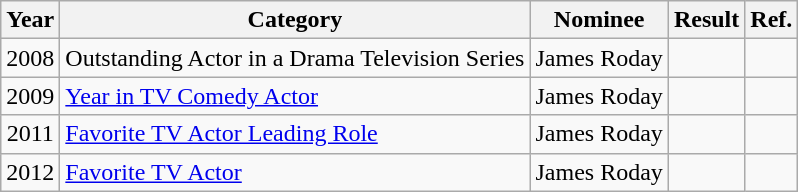<table class="wikitable plainrowheaders" "width=100%">
<tr>
<th scope="col">Year</th>
<th scope="col">Category</th>
<th scope="col">Nominee</th>
<th scope="col">Result</th>
<th scope="col">Ref.</th>
</tr>
<tr>
<td style="text-align:center;">2008</td>
<td>Outstanding Actor in a Drama Television Series</td>
<td>James Roday</td>
<td></td>
<td style="text-align:center;"></td>
</tr>
<tr>
<td style="text-align:center;">2009</td>
<td><a href='#'>Year in TV Comedy  Actor</a></td>
<td>James Roday</td>
<td></td>
<td style="text-align:center;"></td>
</tr>
<tr>
<td style="text-align:center;">2011</td>
<td><a href='#'>Favorite TV Actor  Leading Role</a></td>
<td>James Roday</td>
<td></td>
<td style="text-align:center;"></td>
</tr>
<tr>
<td style="text-align:center;">2012</td>
<td><a href='#'>Favorite TV Actor</a></td>
<td>James Roday</td>
<td></td>
<td style="text-align:center;"></td>
</tr>
</table>
